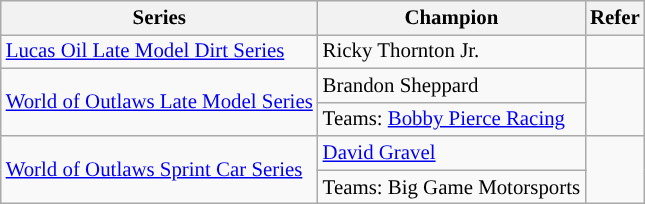<table class="wikitable" style="font-size:87%;">
<tr>
<th>Series</th>
<th>Champion</th>
<th>Refer</th>
</tr>
<tr>
<td><a href='#'>Lucas Oil Late Model Dirt Series</a></td>
<td> Ricky Thornton Jr.</td>
<td></td>
</tr>
<tr>
<td rowspan=2><a href='#'>World of Outlaws Late Model Series</a></td>
<td> Brandon Sheppard</td>
<td rowspan=2></td>
</tr>
<tr>
<td>Teams:  <a href='#'>Bobby Pierce Racing</a></td>
</tr>
<tr>
<td rowspan=2><a href='#'>World of Outlaws Sprint Car Series</a></td>
<td> <a href='#'>David Gravel</a></td>
<td rowspan=2></td>
</tr>
<tr>
<td>Teams:  Big Game Motorsports</td>
</tr>
</table>
